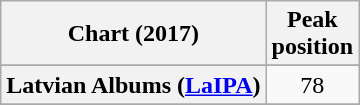<table class="wikitable sortable plainrowheaders" style="text-align:center">
<tr>
<th scope="col">Chart (2017)</th>
<th scope="col">Peak<br> position</th>
</tr>
<tr>
</tr>
<tr>
</tr>
<tr>
</tr>
<tr>
</tr>
<tr>
</tr>
<tr>
</tr>
<tr>
</tr>
<tr>
</tr>
<tr>
<th scope="row">Latvian Albums (<a href='#'>LaIPA</a>)</th>
<td>78</td>
</tr>
<tr>
</tr>
<tr>
</tr>
<tr>
</tr>
<tr>
</tr>
</table>
